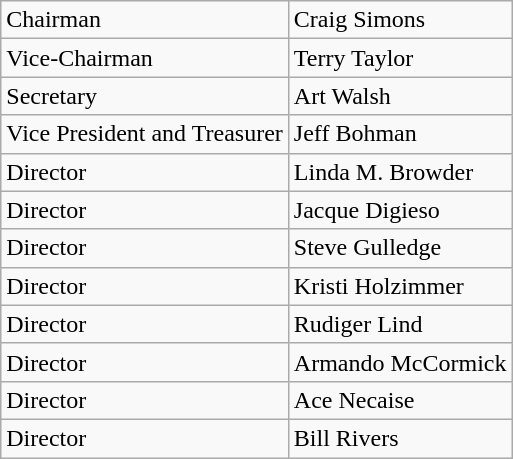<table class="wikitable">
<tr>
<td>Chairman</td>
<td>Craig Simons</td>
</tr>
<tr>
<td>Vice-Chairman</td>
<td>Terry Taylor</td>
</tr>
<tr>
<td>Secretary</td>
<td>Art Walsh</td>
</tr>
<tr>
<td>Vice President and Treasurer</td>
<td>Jeff Bohman</td>
</tr>
<tr>
<td>Director</td>
<td>Linda M. Browder</td>
</tr>
<tr>
<td>Director</td>
<td>Jacque Digieso</td>
</tr>
<tr>
<td>Director</td>
<td>Steve Gulledge</td>
</tr>
<tr>
<td>Director</td>
<td>Kristi Holzimmer</td>
</tr>
<tr>
<td>Director</td>
<td>Rudiger Lind</td>
</tr>
<tr>
<td>Director</td>
<td>Armando McCormick</td>
</tr>
<tr>
<td>Director</td>
<td>Ace Necaise</td>
</tr>
<tr>
<td>Director</td>
<td>Bill Rivers</td>
</tr>
</table>
